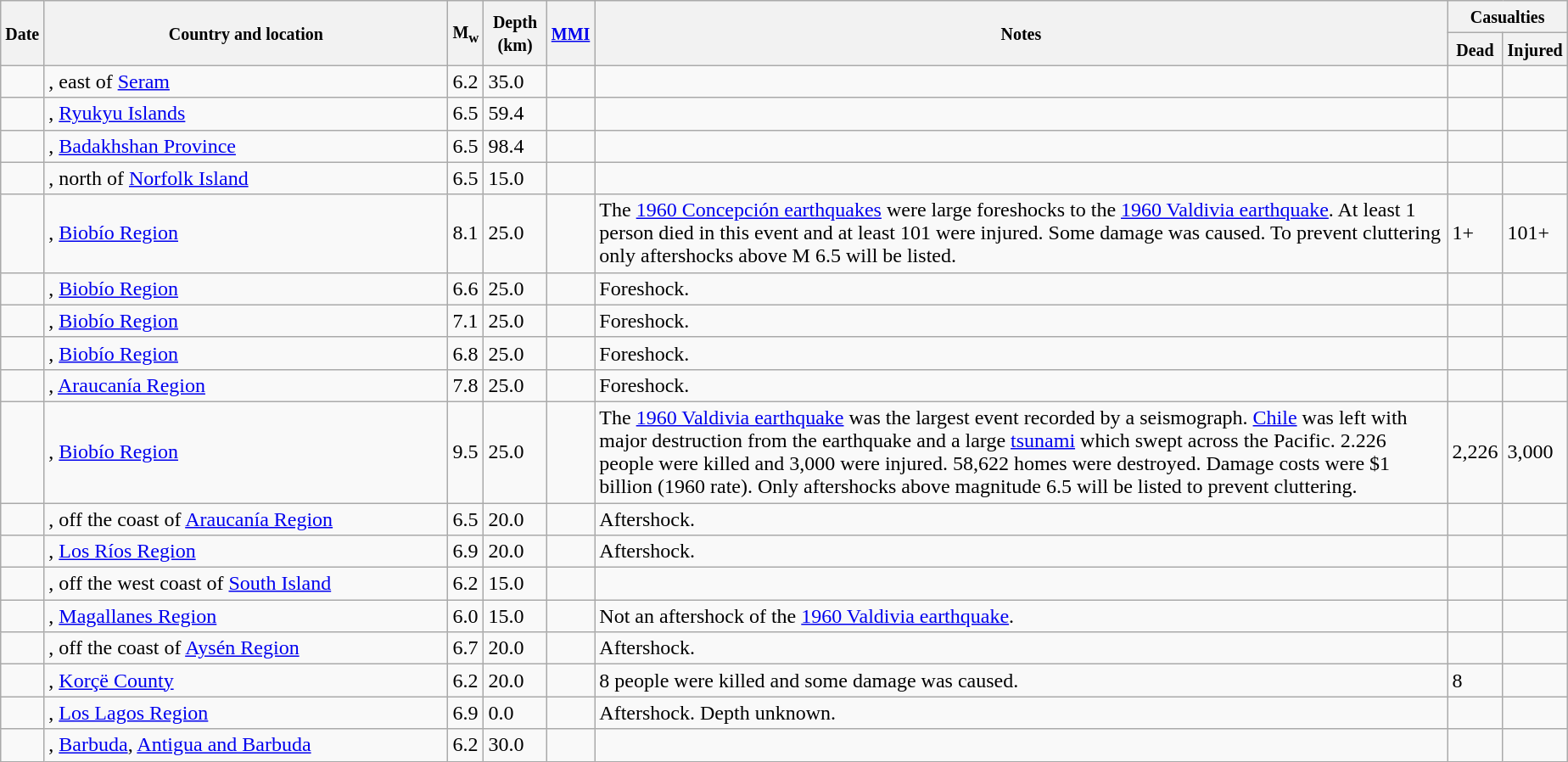<table class="wikitable sortable sort-under" style="border:1px black; margin-left:1em;">
<tr>
<th rowspan="2"><small>Date</small></th>
<th rowspan="2" style="width: 310px"><small>Country and location</small></th>
<th rowspan="2"><small>M<sub>w</sub></small></th>
<th rowspan="2"><small>Depth (km)</small></th>
<th rowspan="2"><small><a href='#'>MMI</a></small></th>
<th rowspan="2" class="unsortable"><small>Notes</small></th>
<th colspan="2"><small>Casualties</small></th>
</tr>
<tr>
<th><small>Dead</small></th>
<th><small>Injured</small></th>
</tr>
<tr>
<td></td>
<td>, east of <a href='#'>Seram</a></td>
<td>6.2</td>
<td>35.0</td>
<td></td>
<td></td>
<td></td>
<td></td>
</tr>
<tr>
<td></td>
<td>, <a href='#'>Ryukyu Islands</a></td>
<td>6.5</td>
<td>59.4</td>
<td></td>
<td></td>
<td></td>
<td></td>
</tr>
<tr>
<td></td>
<td>, <a href='#'>Badakhshan Province</a></td>
<td>6.5</td>
<td>98.4</td>
<td></td>
<td></td>
<td></td>
<td></td>
</tr>
<tr>
<td></td>
<td>, north of <a href='#'>Norfolk Island</a></td>
<td>6.5</td>
<td>15.0</td>
<td></td>
<td></td>
<td></td>
<td></td>
</tr>
<tr>
<td></td>
<td>, <a href='#'>Biobío Region</a></td>
<td>8.1</td>
<td>25.0</td>
<td></td>
<td>The <a href='#'>1960 Concepción earthquakes</a> were large foreshocks to the <a href='#'>1960 Valdivia earthquake</a>. At least 1 person died in this event and at least 101 were injured. Some damage was caused. To prevent cluttering only aftershocks above M 6.5 will be listed.</td>
<td>1+</td>
<td>101+</td>
</tr>
<tr>
<td></td>
<td>, <a href='#'>Biobío Region</a></td>
<td>6.6</td>
<td>25.0</td>
<td></td>
<td>Foreshock.</td>
<td></td>
<td></td>
</tr>
<tr>
<td></td>
<td>, <a href='#'>Biobío Region</a></td>
<td>7.1</td>
<td>25.0</td>
<td></td>
<td>Foreshock.</td>
<td></td>
<td></td>
</tr>
<tr>
<td></td>
<td>, <a href='#'>Biobío Region</a></td>
<td>6.8</td>
<td>25.0</td>
<td></td>
<td>Foreshock.</td>
<td></td>
<td></td>
</tr>
<tr>
<td></td>
<td>, <a href='#'>Araucanía Region</a></td>
<td>7.8</td>
<td>25.0</td>
<td></td>
<td>Foreshock.</td>
<td></td>
<td></td>
</tr>
<tr>
<td></td>
<td>, <a href='#'>Biobío Region</a></td>
<td>9.5</td>
<td>25.0</td>
<td></td>
<td>The <a href='#'>1960 Valdivia earthquake</a> was the largest event recorded by a seismograph. <a href='#'>Chile</a> was left with major destruction from the earthquake and a large <a href='#'>tsunami</a> which swept across the Pacific. 2.226 people were killed and 3,000 were injured. 58,622 homes were destroyed. Damage costs were $1 billion (1960 rate). Only aftershocks above magnitude 6.5 will be listed to prevent cluttering.</td>
<td>2,226</td>
<td>3,000</td>
</tr>
<tr>
<td></td>
<td>, off the coast of <a href='#'>Araucanía Region</a></td>
<td>6.5</td>
<td>20.0</td>
<td></td>
<td>Aftershock.</td>
<td></td>
<td></td>
</tr>
<tr>
<td></td>
<td>, <a href='#'>Los Ríos Region</a></td>
<td>6.9</td>
<td>20.0</td>
<td></td>
<td>Aftershock.</td>
<td></td>
<td></td>
</tr>
<tr>
<td></td>
<td>, off the west coast of <a href='#'>South Island</a></td>
<td>6.2</td>
<td>15.0</td>
<td></td>
<td></td>
<td></td>
<td></td>
</tr>
<tr>
<td></td>
<td>, <a href='#'>Magallanes Region</a></td>
<td>6.0</td>
<td>15.0</td>
<td></td>
<td>Not an aftershock of the <a href='#'>1960 Valdivia earthquake</a>.</td>
<td></td>
<td></td>
</tr>
<tr>
<td></td>
<td>, off the coast of <a href='#'>Aysén Region</a></td>
<td>6.7</td>
<td>20.0</td>
<td></td>
<td>Aftershock.</td>
<td></td>
<td></td>
</tr>
<tr>
<td></td>
<td>, <a href='#'>Korçë County</a></td>
<td>6.2</td>
<td>20.0</td>
<td></td>
<td>8 people were killed and some damage was caused.</td>
<td>8</td>
<td></td>
</tr>
<tr>
<td></td>
<td>, <a href='#'>Los Lagos Region</a></td>
<td>6.9</td>
<td>0.0</td>
<td></td>
<td>Aftershock. Depth unknown.</td>
<td></td>
<td></td>
</tr>
<tr>
<td></td>
<td>, <a href='#'>Barbuda</a>, <a href='#'>Antigua and Barbuda</a></td>
<td>6.2</td>
<td>30.0</td>
<td></td>
<td></td>
<td></td>
<td></td>
</tr>
</table>
